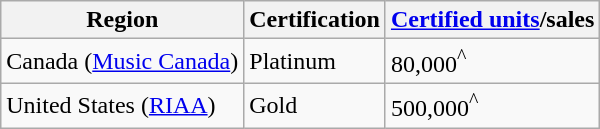<table class="wikitable">
<tr>
<th>Region</th>
<th>Certification</th>
<th><a href='#'>Certified units</a>/sales</th>
</tr>
<tr>
<td>Canada (<a href='#'>Music Canada</a>)</td>
<td>Platinum</td>
<td>80,000<sup>^</sup></td>
</tr>
<tr>
<td>United States (<a href='#'>RIAA</a>)</td>
<td>Gold</td>
<td>500,000<sup>^</sup></td>
</tr>
</table>
